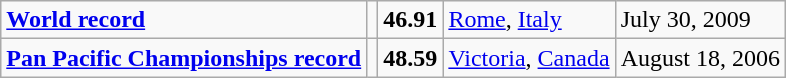<table class="wikitable">
<tr>
<td><strong><a href='#'>World record</a></strong></td>
<td></td>
<td><strong>46.91</strong></td>
<td><a href='#'>Rome</a>, <a href='#'>Italy</a></td>
<td>July 30, 2009</td>
</tr>
<tr>
<td><strong><a href='#'>Pan Pacific Championships record</a></strong></td>
<td></td>
<td><strong>48.59</strong></td>
<td><a href='#'>Victoria</a>, <a href='#'>Canada</a></td>
<td>August 18, 2006</td>
</tr>
</table>
